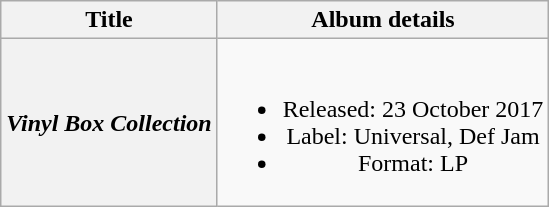<table class="wikitable plainrowheaders" style="text-align:center;">
<tr>
<th scope="col">Title</th>
<th scope="col">Album details</th>
</tr>
<tr>
<th scope="row"><em>Vinyl Box Collection</em></th>
<td><br><ul><li>Released: 23 October 2017</li><li>Label: Universal, Def Jam</li><li>Format: LP</li></ul></td>
</tr>
</table>
